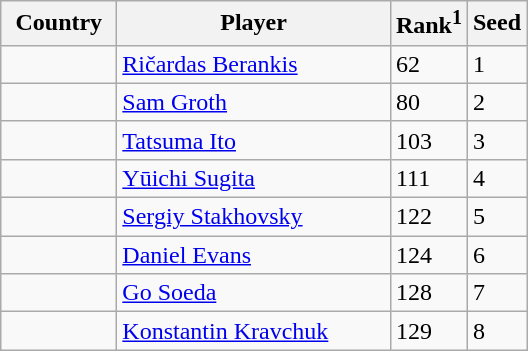<table class="sortable wikitable">
<tr>
<th width="70">Country</th>
<th width="175">Player</th>
<th>Rank<sup>1</sup></th>
<th>Seed</th>
</tr>
<tr>
<td></td>
<td><a href='#'>Ričardas Berankis</a></td>
<td>62</td>
<td>1</td>
</tr>
<tr>
<td></td>
<td><a href='#'>Sam Groth</a></td>
<td>80</td>
<td>2</td>
</tr>
<tr>
<td></td>
<td><a href='#'>Tatsuma Ito</a></td>
<td>103</td>
<td>3</td>
</tr>
<tr>
<td></td>
<td><a href='#'>Yūichi Sugita</a></td>
<td>111</td>
<td>4</td>
</tr>
<tr>
<td></td>
<td><a href='#'>Sergiy Stakhovsky</a></td>
<td>122</td>
<td>5</td>
</tr>
<tr>
<td></td>
<td><a href='#'>Daniel Evans</a></td>
<td>124</td>
<td>6</td>
</tr>
<tr>
<td></td>
<td><a href='#'>Go Soeda</a></td>
<td>128</td>
<td>7</td>
</tr>
<tr>
<td></td>
<td><a href='#'>Konstantin Kravchuk</a></td>
<td>129</td>
<td>8</td>
</tr>
</table>
